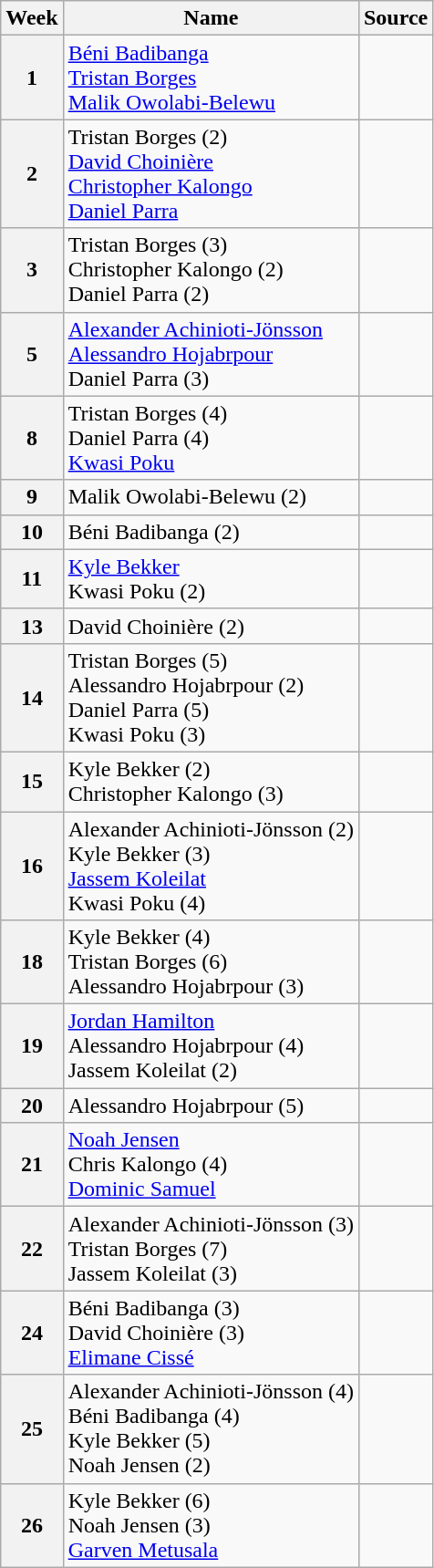<table class="wikitable">
<tr>
<th>Week</th>
<th>Name</th>
<th>Source</th>
</tr>
<tr>
<th scope=row style=text-align:center>1</th>
<td><a href='#'>Béni Badibanga</a><br><a href='#'>Tristan Borges</a><br><a href='#'>Malik Owolabi-Belewu</a></td>
<td></td>
</tr>
<tr>
<th scope=row style=text-align:center>2</th>
<td>Tristan Borges (2)<br><a href='#'>David Choinière</a><br><a href='#'>Christopher Kalongo</a><br><a href='#'>Daniel Parra</a></td>
<td></td>
</tr>
<tr>
<th scope=row style=text-align:center>3</th>
<td>Tristan Borges (3)<br>Christopher Kalongo (2)<br>Daniel Parra (2)</td>
<td></td>
</tr>
<tr>
<th scope=row style=text-align:center>5</th>
<td><a href='#'>Alexander Achinioti-Jönsson</a><br><a href='#'>Alessandro Hojabrpour</a><br>Daniel Parra (3)</td>
<td></td>
</tr>
<tr>
<th scope=row style=text-align:center>8</th>
<td>Tristan Borges (4)<br>Daniel Parra (4)<br><a href='#'>Kwasi Poku</a></td>
<td></td>
</tr>
<tr>
<th scope=row style=text-align:center>9</th>
<td>Malik Owolabi-Belewu (2)</td>
<td></td>
</tr>
<tr>
<th scope=row style=text-align:center>10</th>
<td>Béni Badibanga (2)</td>
<td></td>
</tr>
<tr>
<th scope=row style=text-align:center>11</th>
<td><a href='#'>Kyle Bekker</a><br>Kwasi Poku (2)</td>
<td></td>
</tr>
<tr>
<th scope=row style=text-align:center>13</th>
<td>David Choinière (2)</td>
<td></td>
</tr>
<tr>
<th scope=row style=text-align:center>14</th>
<td>Tristan Borges (5)<br>Alessandro Hojabrpour (2)<br>Daniel Parra (5)<br>Kwasi Poku (3)</td>
<td></td>
</tr>
<tr>
<th scope=row style=text-align:center>15</th>
<td>Kyle Bekker (2)<br>Christopher Kalongo (3)</td>
<td></td>
</tr>
<tr>
<th scope=row style=text-align:center>16</th>
<td>Alexander Achinioti-Jönsson (2)<br>Kyle Bekker (3)<br><a href='#'>Jassem Koleilat</a><br>Kwasi Poku (4)</td>
<td></td>
</tr>
<tr>
<th scope=row style=text-align:center>18</th>
<td>Kyle Bekker (4)<br>Tristan Borges (6)<br>Alessandro Hojabrpour (3)</td>
<td></td>
</tr>
<tr>
<th scope=row style=text-align:center>19</th>
<td><a href='#'>Jordan Hamilton</a><br>Alessandro Hojabrpour (4)<br>Jassem Koleilat (2)</td>
<td></td>
</tr>
<tr>
<th scope=row style=text-align:center>20</th>
<td>Alessandro Hojabrpour (5)</td>
<td></td>
</tr>
<tr>
<th scope=row style=text-align:center>21</th>
<td><a href='#'>Noah Jensen</a><br>Chris Kalongo (4)<br><a href='#'>Dominic Samuel</a></td>
<td></td>
</tr>
<tr>
<th scope=row style=text-align:center>22</th>
<td>Alexander Achinioti-Jönsson (3)<br>Tristan Borges (7)<br>Jassem Koleilat (3)</td>
<td></td>
</tr>
<tr>
<th scope=row style=text-align:center>24</th>
<td>Béni Badibanga (3)<br>David Choinière (3)<br><a href='#'>Elimane Cissé</a></td>
<td></td>
</tr>
<tr>
<th scope=row style=text-align:center>25</th>
<td>Alexander Achinioti-Jönsson (4)<br>Béni Badibanga (4)<br>Kyle Bekker (5)<br>Noah Jensen (2)</td>
<td></td>
</tr>
<tr>
<th scope=row style=text-align:center>26</th>
<td>Kyle Bekker (6)<br>Noah Jensen (3)<br><a href='#'>Garven Metusala</a></td>
<td></td>
</tr>
</table>
